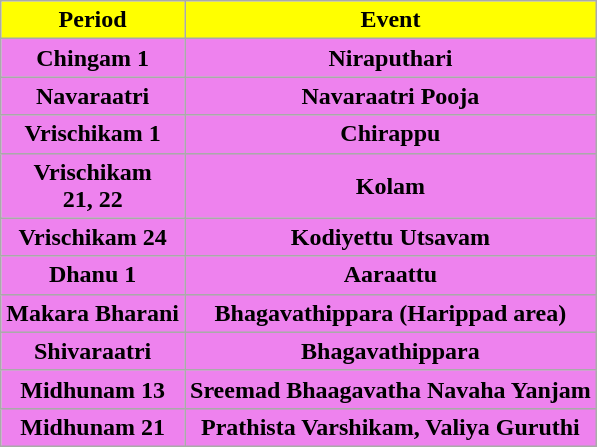<table class="wikitable">
<tr>
<th style="background:yellow">Period</th>
<th style="background:yellow">Event</th>
</tr>
<tr>
<th style="background:violet">Chingam 1</th>
<th style="background:violet">Niraputhari</th>
</tr>
<tr>
<th style="background:violet">Navaraatri</th>
<th style="background:violet">Navaraatri Pooja</th>
</tr>
<tr>
<th style="background:violet">Vrischikam 1</th>
<th style="background:violet">Chirappu</th>
</tr>
<tr>
<th style="background:violet">Vrischikam<br>21, 22</th>
<th style="background:violet">Kolam</th>
</tr>
<tr>
<th style="background:violet">Vrischikam 24</th>
<th style="background:violet">Kodiyettu Utsavam</th>
</tr>
<tr>
<th style="background:violet">Dhanu 1</th>
<th style="background:violet">Aaraattu</th>
</tr>
<tr>
<th style="background:violet">Makara Bharani</th>
<th style="background:violet">Bhagavathippara (Harippad area)</th>
</tr>
<tr>
<th style="background:violet">Shivaraatri</th>
<th style="background:violet">Bhagavathippara</th>
</tr>
<tr>
<th style="background:violet">Midhunam 13</th>
<th style="background:violet">Sreemad Bhaagavatha Navaha Yanjam</th>
</tr>
<tr>
<th style="background:violet">Midhunam 21</th>
<th style="background:violet">Prathista Varshikam, Valiya Guruthi</th>
</tr>
</table>
